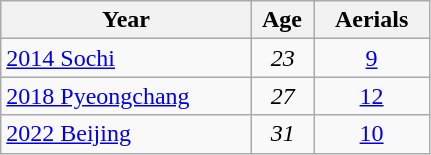<table class=wikitable style="text-align:center">
<tr>
<th style="width:160px;"> Year </th>
<th> Age </th>
<th style="width:70px;">Aerials</th>
</tr>
<tr>
<td align=left> <a href='#'>2014 Sochi</a></td>
<td><em>23</em></td>
<td><a href='#'>9</a></td>
</tr>
<tr>
<td align=left> <a href='#'>2018 Pyeongchang</a></td>
<td><em>27</em></td>
<td><a href='#'>12</a></td>
</tr>
<tr>
<td align=left> <a href='#'>2022 Beijing</a></td>
<td><em>31</em></td>
<td><a href='#'>10</a></td>
</tr>
</table>
